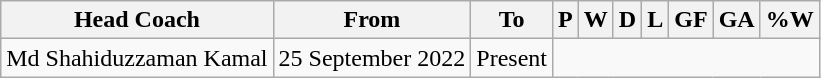<table class="wikitable sortable" style="text-align:center">
<tr>
<th>Head Coach</th>
<th Class="unsortable">From</th>
<th Class="unsortable">To</th>
<th abbr="3">P</th>
<th abbr="1">W</th>
<th abbr="1">D</th>
<th abbr="1">L</th>
<th abbr="4">GF</th>
<th abbr="6">GA</th>
<th abbr="50">%W</th>
</tr>
<tr>
<td align=left> Md Shahiduzzaman Kamal</td>
<td align=left>25 September 2022</td>
<td align=left>Present<br></td>
</tr>
</table>
